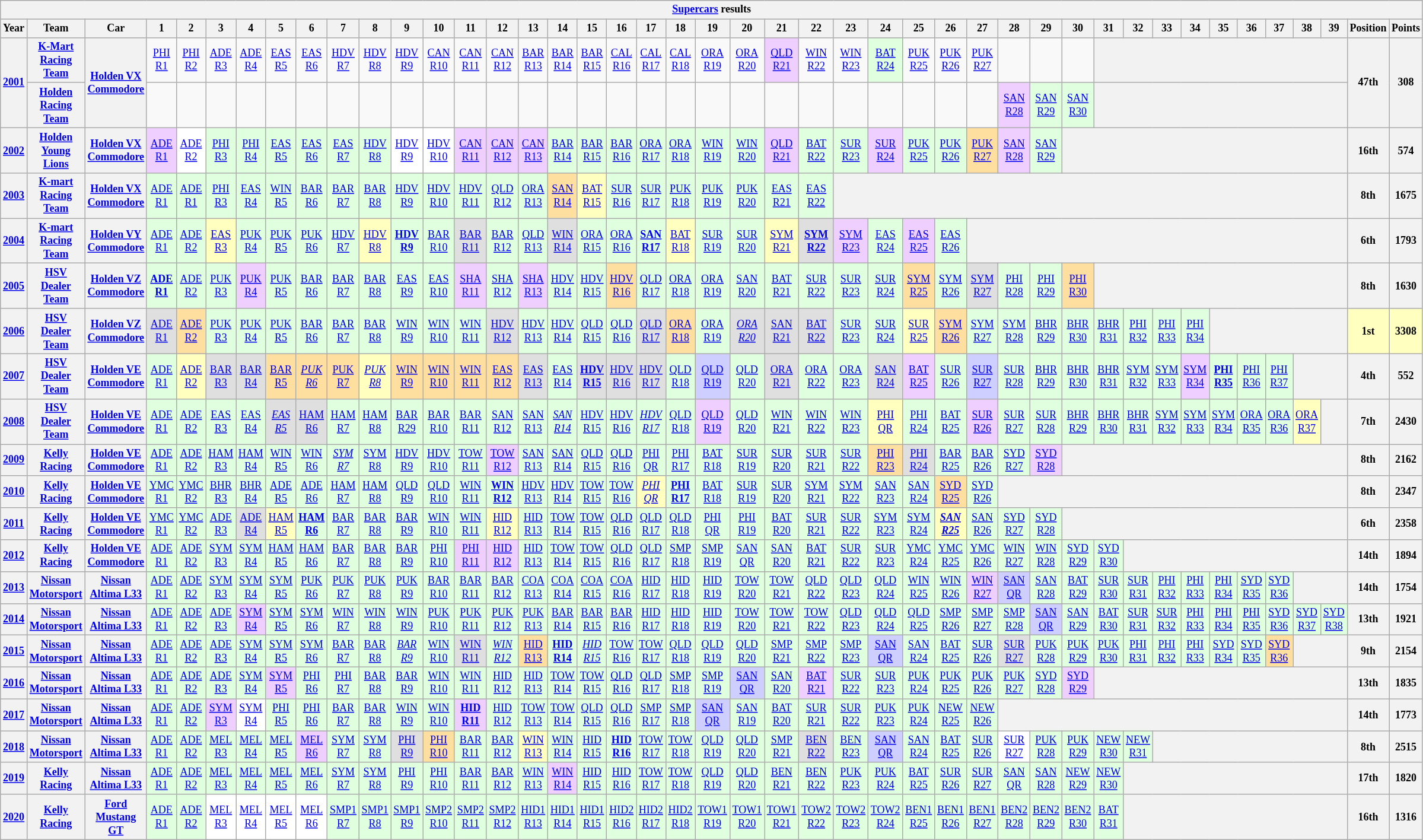<table class="wikitable" style="text-align:center; font-size:75%">
<tr>
<th colspan=45><a href='#'>Supercars</a> results</th>
</tr>
<tr>
<th>Year</th>
<th>Team</th>
<th>Car</th>
<th>1</th>
<th>2</th>
<th>3</th>
<th>4</th>
<th>5</th>
<th>6</th>
<th>7</th>
<th>8</th>
<th>9</th>
<th>10</th>
<th>11</th>
<th>12</th>
<th>13</th>
<th>14</th>
<th>15</th>
<th>16</th>
<th>17</th>
<th>18</th>
<th>19</th>
<th>20</th>
<th>21</th>
<th>22</th>
<th>23</th>
<th>24</th>
<th>25</th>
<th>26</th>
<th>27</th>
<th>28</th>
<th>29</th>
<th>30</th>
<th>31</th>
<th>32</th>
<th>33</th>
<th>34</th>
<th>35</th>
<th>36</th>
<th>37</th>
<th>38</th>
<th>39</th>
<th>Position</th>
<th>Points</th>
</tr>
<tr>
<th rowspan=2><a href='#'>2001</a></th>
<th><a href='#'>K-Mart Racing Team</a></th>
<th rowspan=2><a href='#'>Holden VX Commodore</a></th>
<td><a href='#'>PHI<br>R1</a></td>
<td><a href='#'>PHI<br>R2</a></td>
<td><a href='#'>ADE<br>R3</a></td>
<td><a href='#'>ADE<br>R4</a></td>
<td><a href='#'>EAS<br>R5</a></td>
<td><a href='#'>EAS<br>R6</a></td>
<td><a href='#'>HDV<br>R7</a></td>
<td><a href='#'>HDV<br>R8</a></td>
<td><a href='#'>HDV<br>R9</a></td>
<td><a href='#'>CAN<br>R10</a></td>
<td><a href='#'>CAN<br>R11</a></td>
<td><a href='#'>CAN<br>R12</a></td>
<td><a href='#'>BAR<br>R13</a></td>
<td><a href='#'>BAR<br>R14</a></td>
<td><a href='#'>BAR<br>R15</a></td>
<td><a href='#'>CAL<br>R16</a></td>
<td><a href='#'>CAL<br>R17</a></td>
<td><a href='#'>CAL<br>R18</a></td>
<td><a href='#'>ORA<br>R19</a></td>
<td><a href='#'>ORA<br>R20</a></td>
<td style="background:#EFCFFF;"><a href='#'>QLD<br>R21</a><br></td>
<td><a href='#'>WIN<br>R22</a></td>
<td><a href='#'>WIN<br>R23</a></td>
<td style="background:#DFFFDF;"><a href='#'>BAT<br>R24</a><br></td>
<td><a href='#'>PUK<br>R25</a></td>
<td><a href='#'>PUK<br>R26</a></td>
<td><a href='#'>PUK<br>R27</a></td>
<td></td>
<td></td>
<td></td>
<th colspan=9></th>
<th rowspan=2>47th</th>
<th rowspan=2>308</th>
</tr>
<tr>
<th><a href='#'>Holden Racing Team</a></th>
<td></td>
<td></td>
<td></td>
<td></td>
<td></td>
<td></td>
<td></td>
<td></td>
<td></td>
<td></td>
<td></td>
<td></td>
<td></td>
<td></td>
<td></td>
<td></td>
<td></td>
<td></td>
<td></td>
<td></td>
<td></td>
<td></td>
<td></td>
<td></td>
<td></td>
<td></td>
<td></td>
<td style="background:#EFCFFF;"><a href='#'>SAN<br>R28</a><br></td>
<td style="background:#DFFFDF;"><a href='#'>SAN<br>R29</a><br></td>
<td style="background:#DFFFDF;"><a href='#'>SAN<br>R30</a><br></td>
<th colspan=9></th>
</tr>
<tr>
<th><a href='#'>2002</a></th>
<th><a href='#'>Holden Young Lions</a></th>
<th><a href='#'>Holden VX Commodore</a></th>
<td style="background:#EFCFFF;"><a href='#'>ADE<br>R1</a><br></td>
<td style="background:#FFFFFF;"><a href='#'>ADE<br>R2</a><br></td>
<td style="background:#DFFFDF;"><a href='#'>PHI<br>R3</a><br></td>
<td style="background:#DFFFDF;"><a href='#'>PHI<br>R4</a><br></td>
<td style="background:#DFFFDF;"><a href='#'>EAS<br>R5</a><br></td>
<td style="background:#DFFFDF;"><a href='#'>EAS<br>R6</a><br></td>
<td style="background:#DFFFDF;"><a href='#'>EAS<br>R7</a><br></td>
<td style="background:#DFFFDF;"><a href='#'>HDV<br>R8</a><br></td>
<td style="background:#FFFFFF;"><a href='#'>HDV<br>R9</a><br></td>
<td style="background:#FFFFFF;"><a href='#'>HDV<br>R10</a><br></td>
<td style="background:#EFCFFF;"><a href='#'>CAN<br>R11</a><br></td>
<td style="background:#EFCFFF;"><a href='#'>CAN<br>R12</a><br></td>
<td style="background:#EFCFFF;"><a href='#'>CAN<br>R13</a><br></td>
<td style="background:#DFFFDF;"><a href='#'>BAR<br>R14</a><br></td>
<td style="background:#DFFFDF;"><a href='#'>BAR<br>R15</a><br></td>
<td style="background:#DFFFDF;"><a href='#'>BAR<br>R16</a><br></td>
<td style="background:#DFFFDF;"><a href='#'>ORA<br>R17</a><br></td>
<td style="background:#DFFFDF;"><a href='#'>ORA<br>R18</a><br></td>
<td style="background:#DFFFDF;"><a href='#'>WIN<br>R19</a><br></td>
<td style="background:#DFFFDF;"><a href='#'>WIN<br>R20</a><br></td>
<td style="background:#EFCFFF;"><a href='#'>QLD<br>R21</a><br></td>
<td style="background:#DFFFDF;"><a href='#'>BAT<br>R22</a><br></td>
<td style="background:#DFFFDF;"><a href='#'>SUR<br>R23</a><br></td>
<td style="background:#EFCFFF;"><a href='#'>SUR<br>R24</a><br></td>
<td style="background:#DFFFDF;"><a href='#'>PUK<br>R25</a><br></td>
<td style="background:#DFFFDF;"><a href='#'>PUK<br>R26</a><br></td>
<td style="background:#FFDF9F;"><a href='#'>PUK<br>R27</a><br></td>
<td style="background:#EFCFFF;"><a href='#'>SAN<br>R28</a><br></td>
<td style="background:#DFFFDF;"><a href='#'>SAN<br>R29</a><br></td>
<th colspan=10></th>
<th>16th</th>
<th>574</th>
</tr>
<tr>
<th><a href='#'>2003</a></th>
<th><a href='#'>K-mart Racing Team</a></th>
<th><a href='#'>Holden VX Commodore</a></th>
<td style="background:#DFFFDF;"><a href='#'>ADE<br>R1</a><br></td>
<td style="background:#DFFFDF;"><a href='#'>ADE<br>R1</a><br></td>
<td style="background:#DFFFDF;"><a href='#'>PHI<br>R3</a><br></td>
<td style="background:#DFFFDF;"><a href='#'>EAS<br>R4</a><br></td>
<td style="background:#DFFFDF;"><a href='#'>WIN<br>R5</a><br></td>
<td style="background:#DFFFDF;"><a href='#'>BAR<br>R6</a><br></td>
<td style="background:#DFFFDF;"><a href='#'>BAR<br>R7</a><br></td>
<td style="background:#DFFFDF;"><a href='#'>BAR<br>R8</a><br></td>
<td style="background:#DFFFDF;"><a href='#'>HDV<br>R9</a><br></td>
<td style="background:#DFFFDF;"><a href='#'>HDV<br>R10</a><br></td>
<td style="background:#DFFFDF;"><a href='#'>HDV<br>R11</a><br></td>
<td style="background:#DFFFDF;"><a href='#'>QLD<br>R12</a><br></td>
<td style="background:#DFFFDF;"><a href='#'>ORA<br>R13</a><br></td>
<td style="background:#FFDF9F;"><a href='#'>SAN<br>R14</a><br></td>
<td style="background:#FFFFBF;"><a href='#'>BAT<br>R15</a><br></td>
<td style="background:#DFFFDF;"><a href='#'>SUR<br>R16</a><br></td>
<td style="background:#DFFFDF;"><a href='#'>SUR<br>R17</a><br></td>
<td style="background:#DFFFDF;"><a href='#'>PUK<br>R18</a><br></td>
<td style="background:#DFFFDF;"><a href='#'>PUK<br>R19</a><br></td>
<td style="background:#DFFFDF;"><a href='#'>PUK<br>R20</a><br></td>
<td style="background:#DFFFDF;"><a href='#'>EAS<br>R21</a><br></td>
<td style="background:#DFFFDF;"><a href='#'>EAS<br>R22</a><br></td>
<th colspan=17></th>
<th>8th</th>
<th>1675</th>
</tr>
<tr>
<th><a href='#'>2004</a></th>
<th><a href='#'>K-mart Racing Team</a></th>
<th><a href='#'>Holden VY Commodore</a></th>
<td style="background:#DFFFDF;"><a href='#'>ADE<br>R1</a><br></td>
<td style="background:#DFFFDF;"><a href='#'>ADE<br>R2</a><br></td>
<td style="background:#FFFFBF;"><a href='#'>EAS<br>R3</a><br></td>
<td style="background:#DFFFDF;"><a href='#'>PUK<br>R4</a><br></td>
<td style="background:#DFFFDF;"><a href='#'>PUK<br>R5</a><br></td>
<td style="background:#DFFFDF;"><a href='#'>PUK<br>R6</a><br></td>
<td style="background:#DFFFDF;"><a href='#'>HDV<br>R7</a><br></td>
<td style="background:#FFFFBF;"><a href='#'>HDV<br>R8</a><br></td>
<td style="background:#DFFFDF;"><strong><a href='#'>HDV<br>R9</a></strong><br></td>
<td style="background:#DFFFDF;"><a href='#'>BAR<br>R10</a><br></td>
<td style="background:#DFDFDF;"><a href='#'>BAR<br>R11</a><br></td>
<td style="background:#DFFFDF;"><a href='#'>BAR<br>R12</a><br></td>
<td style="background:#DFFFDF;"><a href='#'>QLD<br>R13</a><br></td>
<td style="background:#DFDFDF;"><a href='#'>WIN<br>R14</a><br></td>
<td style="background:#DFFFDF;"><a href='#'>ORA<br>R15</a><br></td>
<td style="background:#DFFFDF;"><a href='#'>ORA<br>R16</a><br></td>
<td style="background:#DFFFDF;"><strong><a href='#'>SAN<br>R17</a></strong><br></td>
<td style="background:#FFFFBF;"><a href='#'>BAT<br>R18</a><br></td>
<td style="background:#DFFFDF;"><a href='#'>SUR<br>R19</a><br></td>
<td style="background:#DFFFDF;"><a href='#'>SUR<br>R20</a><br></td>
<td style="background:#FFFFBF;"><a href='#'>SYM<br>R21</a><br></td>
<td style="background:#DFDFDF;"><strong><a href='#'>SYM<br>R22</a></strong><br></td>
<td style="background:#EFCFFF;"><a href='#'>SYM<br>R23</a><br></td>
<td style="background:#DFFFDF;"><a href='#'>EAS<br>R24</a><br></td>
<td style="background:#EFCFFF;"><a href='#'>EAS<br>R25</a><br></td>
<td style="background:#DFFFDF;"><a href='#'>EAS<br>R26</a><br></td>
<th colspan=13></th>
<th>6th</th>
<th>1793</th>
</tr>
<tr>
<th><a href='#'>2005</a></th>
<th><a href='#'>HSV Dealer Team</a></th>
<th><a href='#'>Holden VZ Commodore</a></th>
<td style="background:#DFFFDF;"><strong><a href='#'>ADE<br>R1</a></strong><br></td>
<td style="background:#DFFFDF;"><a href='#'>ADE<br>R2</a><br></td>
<td style="background:#DFFFDF;"><a href='#'>PUK<br>R3</a><br></td>
<td style="background:#EFCFFF;"><a href='#'>PUK<br>R4</a><br></td>
<td style="background:#DFFFDF;"><a href='#'>PUK<br>R5</a><br></td>
<td style="background:#DFFFDF;"><a href='#'>BAR<br>R6</a><br></td>
<td style="background:#DFFFDF;"><a href='#'>BAR<br>R7</a><br></td>
<td style="background:#DFFFDF;"><a href='#'>BAR<br>R8</a><br></td>
<td style="background:#DFFFDF;"><a href='#'>EAS<br>R9</a><br></td>
<td style="background:#DFFFDF;"><a href='#'>EAS<br>R10</a><br></td>
<td style="background:#EFCFFF;"><a href='#'>SHA<br>R11</a><br></td>
<td style="background:#DFFFDF;"><a href='#'>SHA<br>R12</a><br></td>
<td style="background:#EFCFFF;"><a href='#'>SHA<br>R13</a><br></td>
<td style="background:#DFFFDF;"><a href='#'>HDV<br>R14</a><br></td>
<td style="background:#DFFFDF;"><a href='#'>HDV<br>R15</a><br></td>
<td style="background:#FFDF9F;"><a href='#'>HDV<br>R16</a><br></td>
<td style="background:#DFFFDF;"><a href='#'>QLD<br>R17</a><br></td>
<td style="background:#DFFFDF;"><a href='#'>ORA<br>R18</a><br></td>
<td style="background:#DFFFDF;"><a href='#'>ORA<br>R19</a><br></td>
<td style="background:#DFFFDF;"><a href='#'>SAN<br>R20</a><br></td>
<td style="background:#DFFFDF;"><a href='#'>BAT<br>R21</a><br></td>
<td style="background:#DFFFDF;"><a href='#'>SUR<br>R22</a><br></td>
<td style="background:#DFFFDF;"><a href='#'>SUR<br>R23</a><br></td>
<td style="background:#DFFFDF;"><a href='#'>SUR<br>R24</a><br></td>
<td style="background:#FFDF9F;"><a href='#'>SYM<br>R25</a><br></td>
<td style="background:#DFFFDF;"><a href='#'>SYM<br>R26</a><br></td>
<td style="background:#DFDFDF;"><a href='#'>SYM<br>R27</a><br></td>
<td style="background:#DFFFDF;"><a href='#'>PHI<br>R28</a><br></td>
<td style="background:#DFFFDF;"><a href='#'>PHI<br>R29</a><br></td>
<td style="background:#FFDF9F;"><a href='#'>PHI<br>R30</a><br></td>
<th colspan=9></th>
<th>8th</th>
<th>1630</th>
</tr>
<tr>
<th><a href='#'>2006</a></th>
<th><a href='#'>HSV Dealer Team</a></th>
<th><a href='#'>Holden VZ Commodore</a></th>
<td style="background:#DFDFDF;"><a href='#'>ADE<br>R1</a><br></td>
<td style="background:#FFDF9F;"><a href='#'>ADE<br>R2</a><br></td>
<td style="background:#DFFFDF;"><a href='#'>PUK<br>R3</a><br></td>
<td style="background:#DFFFDF;"><a href='#'>PUK<br>R4</a><br></td>
<td style="background:#DFFFDF;"><a href='#'>PUK<br>R5</a><br></td>
<td style="background:#DFFFDF;"><a href='#'>BAR<br>R6</a><br></td>
<td style="background:#DFFFDF;"><a href='#'>BAR<br>R7</a><br></td>
<td style="background:#DFFFDF;"><a href='#'>BAR<br>R8</a><br></td>
<td style="background:#DFFFDF;"><a href='#'>WIN<br>R9</a><br></td>
<td style="background:#DFFFDF;"><a href='#'>WIN<br>R10</a><br></td>
<td style="background:#DFFFDF;"><a href='#'>WIN<br>R11</a><br></td>
<td style="background:#DFDFDF;"><a href='#'>HDV<br>R12</a><br></td>
<td style="background:#DFFFDF;"><a href='#'>HDV<br>R13</a><br></td>
<td style="background:#DFFFDF;"><a href='#'>HDV<br>R14</a><br></td>
<td style="background:#DFFFDF;"><a href='#'>QLD<br>R15</a><br></td>
<td style="background:#DFFFDF;"><a href='#'>QLD<br>R16</a><br></td>
<td style="background:#DFDFDF;"><a href='#'>QLD<br>R17</a><br></td>
<td style="background:#FFDF9F;"><a href='#'>ORA<br>R18</a><br></td>
<td style="background:#DFFFDF;"><a href='#'>ORA<br>R19</a><br></td>
<td style="background:#DFDFDF;"><em><a href='#'>ORA<br>R20</a></em><br></td>
<td style="background:#DFDFDF;"><a href='#'>SAN<br>R21</a><br></td>
<td style="background:#DFDFDF;"><a href='#'>BAT<br>R22</a><br></td>
<td style="background:#DFFFDF;"><a href='#'>SUR<br>R23</a><br></td>
<td style="background:#DFFFDF;"><a href='#'>SUR<br>R24</a><br></td>
<td style="background:#FFFFBF;"><a href='#'>SUR<br>R25</a><br></td>
<td style="background:#FFDF9F;"><a href='#'>SYM<br>R26</a><br></td>
<td style="background:#DFFFDF;"><a href='#'>SYM<br>R27</a><br></td>
<td style="background:#DFFFDF;"><a href='#'>SYM<br>R28</a><br></td>
<td style="background:#DFFFDF;"><a href='#'>BHR<br>R29</a><br></td>
<td style="background:#DFFFDF;"><a href='#'>BHR<br>R30</a><br></td>
<td style="background:#DFFFDF;"><a href='#'>BHR<br>R31</a><br></td>
<td style="background:#DFFFDF;"><a href='#'>PHI<br>R32</a><br></td>
<td style="background:#DFFFDF;"><a href='#'>PHI<br>R33</a><br></td>
<td style="background:#DFFFDF;"><a href='#'>PHI<br>R34</a><br></td>
<th colspan=5></th>
<th style="background: #FFFFBF">1st</th>
<th style="background: #FFFFBF">3308</th>
</tr>
<tr>
<th><a href='#'>2007</a></th>
<th><a href='#'>HSV Dealer Team</a></th>
<th><a href='#'>Holden VE Commodore</a></th>
<td style="background:#DFFFDF;"><a href='#'>ADE<br>R1</a><br></td>
<td style="background:#FFFFBF;"><a href='#'>ADE<br>R2</a><br></td>
<td style="background:#DFDFDF;"><a href='#'>BAR<br>R3</a><br></td>
<td style="background:#DFDFDF;"><a href='#'>BAR<br>R4</a><br></td>
<td style="background:#FFDF9F;"><a href='#'>BAR<br>R5</a><br></td>
<td style="background:#FFDF9F;"><em><a href='#'>PUK<br>R6</a></em><br></td>
<td style="background:#FFDF9F;"><a href='#'>PUK<br>R7</a><br></td>
<td style="background:#FFFFBF;"><em><a href='#'>PUK<br>R8</a></em><br></td>
<td style="background:#FFDF9F;"><a href='#'>WIN<br>R9</a><br></td>
<td style="background:#FFDF9F;"><a href='#'>WIN<br>R10</a><br></td>
<td style="background:#FFDF9F;"><a href='#'>WIN<br>R11</a><br></td>
<td style="background:#FFDF9F;"><a href='#'>EAS<br>R12</a><br></td>
<td style="background:#DFDFDF;"><a href='#'>EAS<br>R13</a><br></td>
<td style="background:#DFFFDF;"><a href='#'>EAS<br>R14</a><br></td>
<td style="background:#DFDFDF;"><strong><a href='#'>HDV<br>R15</a></strong><br></td>
<td style="background:#DFDFDF;"><a href='#'>HDV<br>R16</a><br></td>
<td style="background:#DFDFDF;"><a href='#'>HDV<br>R17</a><br></td>
<td style="background:#DFFFDF;"><a href='#'>QLD<br>R18</a><br></td>
<td style="background:#cfcfff;"><a href='#'>QLD<br>R19</a><br></td>
<td style="background:#DFFFDF;"><a href='#'>QLD<br>R20</a><br></td>
<td style="background:#DFDFDF;"><a href='#'>ORA<br>R21</a><br></td>
<td style="background:#DFFFDF;"><a href='#'>ORA<br>R22</a><br></td>
<td style="background:#DFFFDF;"><a href='#'>ORA<br>R23</a><br></td>
<td style="background:#DFDFDF;"><a href='#'>SAN<br>R24</a><br></td>
<td style="background:#EFCFFF;"><a href='#'>BAT<br>R25</a><br></td>
<td style="background:#DFFFDF;"><a href='#'>SUR<br>R26</a><br></td>
<td style="background:#cfcfff;"><a href='#'>SUR<br>R27</a><br></td>
<td style="background:#DFFFDF;"><a href='#'>SUR<br>R28</a><br></td>
<td style="background:#DFFFDF;"><a href='#'>BHR<br>R29</a><br></td>
<td style="background:#DFFFDF;"><a href='#'>BHR<br>R30</a><br></td>
<td style="background:#DFFFDF;"><a href='#'>BHR<br>R31</a><br></td>
<td style="background:#DFFFDF;"><a href='#'>SYM<br>R32</a><br></td>
<td style="background:#DFFFDF;"><a href='#'>SYM<br>R33</a><br></td>
<td style="background:#EFCFFF;"><a href='#'>SYM<br>R34</a><br></td>
<td style="background:#DFFFDF;"><strong><a href='#'>PHI<br>R35</a></strong><br></td>
<td style="background:#DFFFDF;"><a href='#'>PHI<br>R36</a><br></td>
<td style="background:#DFFFDF;"><a href='#'>PHI<br>R37</a><br></td>
<th colspan=2></th>
<th>4th</th>
<th>552</th>
</tr>
<tr>
<th><a href='#'>2008</a></th>
<th><a href='#'>HSV Dealer Team</a></th>
<th><a href='#'>Holden VE Commodore</a></th>
<td style="background:#DFFFDF;"><a href='#'>ADE<br>R1</a><br></td>
<td style="background:#DFFFDF;"><a href='#'>ADE<br>R2</a><br></td>
<td style="background:#DFFFDF;"><a href='#'>EAS<br>R3</a><br></td>
<td style="background:#DFFFDF;"><a href='#'>EAS<br>R4</a><br></td>
<td style="background:#DFDFDF;"><em><a href='#'>EAS<br>R5</a></em><br></td>
<td style="background:#DFDFDF;"><a href='#'>HAM<br>R6</a><br></td>
<td style="background:#DFFFDF;"><a href='#'>HAM<br>R7</a><br></td>
<td style="background:#DFFFDF;"><a href='#'>HAM<br>R8</a><br></td>
<td style="background:#DFFFDF;"><a href='#'>BAR<br>R29</a><br></td>
<td style="background:#DFFFDF;"><a href='#'>BAR<br>R10</a><br></td>
<td style="background:#DFFFDF;"><a href='#'>BAR<br>R11</a><br></td>
<td style="background:#DFFFDF;"><a href='#'>SAN<br>R12</a><br></td>
<td style="background:#DFFFDF;"><a href='#'>SAN<br>R13</a><br></td>
<td style="background:#DFFFDF;"><em><a href='#'>SAN<br>R14</a></em><br></td>
<td style="background:#DFFFDF;"><a href='#'>HDV<br>R15</a><br></td>
<td style="background:#DFFFDF;"><a href='#'>HDV<br>R16</a><br></td>
<td style="background:#DFFFDF;"><em><a href='#'>HDV<br>R17</a></em><br></td>
<td style="background:#DFFFDF;"><a href='#'>QLD<br>R18</a><br></td>
<td style="background:#EFCFFF;"><a href='#'>QLD<br>R19</a><br></td>
<td style="background:#DFFFDF;"><a href='#'>QLD<br>R20</a><br></td>
<td style="background:#DFFFDF;"><a href='#'>WIN<br>R21</a><br></td>
<td style="background:#DFFFDF;"><a href='#'>WIN<br>R22</a><br></td>
<td style="background:#DFFFDF;"><a href='#'>WIN<br>R23</a><br></td>
<td style="background:#FFFFBF;"><a href='#'>PHI<br>QR</a><br></td>
<td style="background:#DFFFDF;"><a href='#'>PHI<br>R24</a><br></td>
<td style="background:#DFFFDF;"><a href='#'>BAT<br>R25</a><br></td>
<td style="background:#EFCFFF;"><a href='#'>SUR<br>R26</a><br></td>
<td style="background:#DFFFDF;"><a href='#'>SUR<br>R27</a><br></td>
<td style="background:#DFFFDF;"><a href='#'>SUR<br>R28</a><br></td>
<td style="background:#DFFFDF;"><a href='#'>BHR<br>R29</a><br></td>
<td style="background:#DFFFDF;"><a href='#'>BHR<br>R30</a><br></td>
<td style="background:#DFFFDF;"><a href='#'>BHR<br>R31</a><br></td>
<td style="background:#DFFFDF;"><a href='#'>SYM<br>R32</a><br></td>
<td style="background:#DFFFDF;"><a href='#'>SYM<br>R33</a><br></td>
<td style="background:#DFFFDF;"><a href='#'>SYM<br>R34</a><br></td>
<td style="background:#DFFFDF;"><a href='#'>ORA<br>R35</a><br></td>
<td style="background:#DFFFDF;"><a href='#'>ORA<br>R36</a><br></td>
<td style="background:#FFFFBF;"><a href='#'>ORA<br>R37</a><br></td>
<th></th>
<th>7th</th>
<th>2430</th>
</tr>
<tr>
<th><a href='#'>2009</a></th>
<th><a href='#'>Kelly Racing</a></th>
<th><a href='#'>Holden VE Commodore</a></th>
<td style="background:#DFFFDF;"><a href='#'>ADE<br>R1</a><br></td>
<td style="background:#DFFFDF;"><a href='#'>ADE<br>R2</a><br></td>
<td style="background:#DFFFDF;"><a href='#'>HAM<br>R3</a><br></td>
<td style="background:#DFFFDF;"><a href='#'>HAM<br>R4</a><br></td>
<td style="background:#DFFFDF;"><a href='#'>WIN<br>R5</a><br></td>
<td style="background:#DFFFDF;"><a href='#'>WIN<br>R6</a><br></td>
<td style="background:#DFFFDF;"><em><a href='#'>SYM<br>R7</a></em><br></td>
<td style="background:#DFFFDF;"><a href='#'>SYM<br>R8</a><br></td>
<td style="background:#DFFFDF;"><a href='#'>HDV<br>R9</a><br></td>
<td style="background:#DFFFDF;"><a href='#'>HDV<br>R10</a><br></td>
<td style="background:#DFFFDF;"><a href='#'>TOW<br>R11</a><br></td>
<td style="background:#EFCFFF;"><a href='#'>TOW<br>R12</a><br></td>
<td style="background:#DFFFDF;"><a href='#'>SAN<br>R13</a><br></td>
<td style="background:#DFFFDF;"><a href='#'>SAN<br>R14</a><br></td>
<td style="background:#DFFFDF;"><a href='#'>QLD<br>R15</a><br></td>
<td style="background:#DFFFDF;"><a href='#'>QLD<br>R16</a><br></td>
<td style="background:#DFFFDF;"><a href='#'>PHI<br>QR</a><br></td>
<td style="background:#DFFFDF;"><a href='#'>PHI<br>R17</a><br></td>
<td style="background:#DFFFDF;"><a href='#'>BAT<br>R18</a><br></td>
<td style="background:#DFFFDF;"><a href='#'>SUR<br>R19</a><br></td>
<td style="background:#DFFFDF;"><a href='#'>SUR<br>R20</a><br></td>
<td style="background:#DFFFDF;"><a href='#'>SUR<br>R21</a><br></td>
<td style="background:#DFFFDF;"><a href='#'>SUR<br>R22</a><br></td>
<td style="background:#FFDF9F;"><a href='#'>PHI<br>R23</a><br></td>
<td style="background:#DFDFDF;"><a href='#'>PHI<br>R24</a><br></td>
<td style="background:#DFFFDF;"><a href='#'>BAR<br>R25</a><br></td>
<td style="background:#DFFFDF;"><a href='#'>BAR<br>R26</a><br></td>
<td style="background:#DFFFDF;"><a href='#'>SYD<br>R27</a><br></td>
<td style="background:#EFCFFF;"><a href='#'>SYD<br>R28</a><br></td>
<th colspan=10></th>
<th>8th</th>
<th>2162</th>
</tr>
<tr>
<th><a href='#'>2010</a></th>
<th><a href='#'>Kelly Racing</a></th>
<th><a href='#'>Holden VE Commodore</a></th>
<td style="background:#DFFFDF;"><a href='#'>YMC<br>R1</a><br></td>
<td style="background:#DFFFDF;"><a href='#'>YMC<br>R2</a><br></td>
<td style="background:#DFFFDF;"><a href='#'>BHR<br>R3</a><br></td>
<td style="background:#DFFFDF;"><a href='#'>BHR<br>R4</a><br></td>
<td style="background:#DFFFDF;"><a href='#'>ADE<br>R5</a><br></td>
<td style="background:#DFFFDF;"><a href='#'>ADE<br>R6</a><br></td>
<td style="background:#DFFFDF;"><a href='#'>HAM<br>R7</a><br></td>
<td style="background:#DFFFDF;"><a href='#'>HAM<br>R8</a><br></td>
<td style="background:#DFFFDF;"><a href='#'>QLD<br>R9</a><br></td>
<td style="background:#DFFFDF;"><a href='#'>QLD<br>R10</a><br></td>
<td style="background:#DFFFDF;"><a href='#'>WIN<br>R11</a><br></td>
<td style="background:#DFFFDF;"><strong><a href='#'>WIN<br>R12</a></strong><br></td>
<td style="background:#DFFFDF;"><a href='#'>HDV<br>R13</a><br></td>
<td style="background:#DFFFDF;"><a href='#'>HDV<br>R14</a><br></td>
<td style="background:#DFFFDF;"><a href='#'>TOW<br>R15</a><br></td>
<td style="background:#DFFFDF;"><a href='#'>TOW<br>R16</a><br></td>
<td style="background:#FFFFBF;"><em><a href='#'>PHI<br>QR</a></em><br></td>
<td style="background:#DFFFDF;"><strong><a href='#'>PHI<br>R17</a></strong><br></td>
<td style="background:#DFFFDF;"><a href='#'>BAT<br>R18</a><br></td>
<td style="background:#DFFFDF;"><a href='#'>SUR<br>R19</a><br></td>
<td style="background:#DFFFDF;"><a href='#'>SUR<br>R20</a><br></td>
<td style="background:#DFFFDF;"><a href='#'>SYM<br>R21</a><br></td>
<td style="background:#DFFFDF;"><a href='#'>SYM<br>R22</a><br></td>
<td style="background:#DFFFDF;"><a href='#'>SAN<br>R23</a><br></td>
<td style="background:#DFFFDF;"><a href='#'>SAN<br>R24</a><br></td>
<td style="background:#FFDF9F;"><a href='#'>SYD<br>R25</a><br></td>
<td style="background:#DFFFDF;"><a href='#'>SYD<br>R26</a><br></td>
<th colspan=12></th>
<th>8th</th>
<th>2347</th>
</tr>
<tr>
<th><a href='#'>2011</a></th>
<th><a href='#'>Kelly Racing</a></th>
<th><a href='#'>Holden VE Commodore</a></th>
<td style="background:#DFFFDF;"><a href='#'>YMC<br>R1</a><br></td>
<td style="background:#DFFFDF;"><a href='#'>YMC<br>R2</a><br></td>
<td style="background:#DFFFDF;"><a href='#'>ADE<br>R3</a><br></td>
<td style="background:#DFDFDF;"><a href='#'>ADE<br>R4</a><br></td>
<td style="background:#FFFFBF;"><a href='#'>HAM<br>R5</a><br></td>
<td style="background:#DFFFDF;"><strong><a href='#'>HAM<br>R6</a></strong><br></td>
<td style="background:#DFFFDF;"><a href='#'>BAR<br>R7</a><br></td>
<td style="background:#DFFFDF;"><a href='#'>BAR<br>R8</a><br></td>
<td style="background:#DFFFDF;"><a href='#'>BAR<br>R9</a><br></td>
<td style="background:#DFFFDF;"><a href='#'>WIN<br>R10</a><br></td>
<td style="background:#DFFFDF;"><a href='#'>WIN<br>R11</a><br></td>
<td style="background:#FFFFBF;"><a href='#'>HID<br>R12</a><br></td>
<td style="background:#DFFFDF;"><a href='#'>HID<br>R13</a><br></td>
<td style="background:#DFFFDF;"><a href='#'>TOW<br>R14</a><br></td>
<td style="background:#DFFFDF;"><a href='#'>TOW<br>R15</a><br></td>
<td style="background:#DFFFDF;"><a href='#'>QLD<br>R16</a><br></td>
<td style="background:#DFFFDF;"><a href='#'>QLD<br>R17</a><br></td>
<td style="background:#DFFFDF;"><a href='#'>QLD<br>R18</a><br></td>
<td style="background:#DFFFDF;"><a href='#'>PHI<br>QR</a><br></td>
<td style="background:#DFFFDF;"><a href='#'>PHI<br>R19</a><br></td>
<td style="background:#DFFFDF;"><a href='#'>BAT<br>R20</a><br></td>
<td style="background:#DFFFDF;"><a href='#'>SUR<br>R21</a><br></td>
<td style="background:#DFFFDF;"><a href='#'>SUR<br>R22</a><br></td>
<td style="background:#DFFFDF;"><a href='#'>SYM<br>R23</a><br></td>
<td style="background:#DFFFDF;"><a href='#'>SYM<br>R24</a><br></td>
<td style="background:#FFFFBF;"><strong><em><a href='#'>SAN<br>R25</a></em></strong><br></td>
<td style="background:#DFFFDF;"><a href='#'>SAN<br>R26</a><br></td>
<td style="background:#DFFFDF;"><a href='#'>SYD<br>R27</a><br></td>
<td style="background:#DFFFDF;"><a href='#'>SYD<br>R28</a><br></td>
<th colspan=10></th>
<th>6th</th>
<th>2358</th>
</tr>
<tr>
<th><a href='#'>2012</a></th>
<th><a href='#'>Kelly Racing</a></th>
<th><a href='#'>Holden VE Commodore</a></th>
<td style="background:#DFFFDF;"><a href='#'>ADE<br>R1</a><br></td>
<td style="background:#DFFFDF;"><a href='#'>ADE<br>R2</a><br></td>
<td style="background:#DFFFDF;"><a href='#'>SYM<br>R3</a><br></td>
<td style="background:#DFFFDF;"><a href='#'>SYM<br>R4</a><br></td>
<td style="background:#DFFFDF;"><a href='#'>HAM<br>R5</a><br></td>
<td style="background:#DFFFDF;"><a href='#'>HAM<br>R6</a><br></td>
<td style="background:#DFFFDF;"><a href='#'>BAR<br>R7</a><br></td>
<td style="background:#DFFFDF;"><a href='#'>BAR<br>R8</a><br></td>
<td style="background:#DFFFDF;"><a href='#'>BAR<br>R9</a><br></td>
<td style="background:#DFFFDF;"><a href='#'>PHI<br>R10</a><br></td>
<td style="background:#EFCFFF;"><a href='#'>PHI<br>R11</a><br></td>
<td style="background:#EFCFFF;"><a href='#'>HID<br>R12</a><br></td>
<td style="background:#DFFFDF;"><a href='#'>HID<br>R13</a><br></td>
<td style="background:#DFFFDF;"><a href='#'>TOW<br>R14</a><br></td>
<td style="background:#DFFFDF;"><a href='#'>TOW<br>R15</a><br></td>
<td style="background:#DFFFDF;"><a href='#'>QLD<br>R16</a><br></td>
<td style="background:#DFFFDF;"><a href='#'>QLD<br>R17</a><br></td>
<td style="background:#DFFFDF;"><a href='#'>SMP<br>R18</a><br></td>
<td style="background:#DFFFDF;"><a href='#'>SMP<br>R19</a><br></td>
<td style="background:#DFFFDF;"><a href='#'>SAN<br>QR</a><br></td>
<td style="background:#DFFFDF;"><a href='#'>SAN<br>R20</a><br></td>
<td style="background:#DFFFDF;"><a href='#'>BAT<br>R21</a><br></td>
<td style="background:#DFFFDF;"><a href='#'>SUR<br>R22</a><br></td>
<td style="background:#DFFFDF;"><a href='#'>SUR<br>R23</a><br></td>
<td style="background:#DFFFDF;"><a href='#'>YMC<br>R24</a><br></td>
<td style="background:#DFFFDF;"><a href='#'>YMC<br>R25</a><br></td>
<td style="background:#DFFFDF;"><a href='#'>YMC<br>R26</a><br></td>
<td style="background:#DFFFDF;"><a href='#'>WIN<br>R27</a><br></td>
<td style="background:#DFFFDF;"><a href='#'>WIN<br>R28</a><br></td>
<td style="background:#DFFFDF;"><a href='#'>SYD<br>R29</a><br></td>
<td style="background:#DFFFDF;"><a href='#'>SYD<br>R30</a><br></td>
<th colspan=8></th>
<th>14th</th>
<th>1894</th>
</tr>
<tr>
<th><a href='#'>2013</a></th>
<th><a href='#'>Nissan Motorsport</a></th>
<th><a href='#'>Nissan Altima L33</a></th>
<td style="background:#DFFFDF;"><a href='#'>ADE<br>R1</a><br></td>
<td style="background:#DFFFDF;"><a href='#'>ADE<br>R2</a><br></td>
<td style="background:#DFFFDF;"><a href='#'>SYM<br>R3</a><br></td>
<td style="background:#DFFFDF;"><a href='#'>SYM<br>R4</a><br></td>
<td style="background:#DFFFDF;"><a href='#'>SYM<br>R5</a><br></td>
<td style="background:#DFFFDF;"><a href='#'>PUK<br>R6</a><br></td>
<td style="background:#DFFFDF;"><a href='#'>PUK<br>R7</a><br></td>
<td style="background:#DFFFDF;"><a href='#'>PUK<br>R8</a><br></td>
<td style="background:#DFFFDF;"><a href='#'>PUK<br>R9</a><br></td>
<td style="background:#DFFFDF;"><a href='#'>BAR<br>R10</a><br></td>
<td style="background:#DFFFDF;"><a href='#'>BAR<br>R11</a><br></td>
<td style="background:#DFFFDF;"><a href='#'>BAR<br>R12</a><br></td>
<td style="background:#DFFFDF;"><a href='#'>COA<br>R13</a><br></td>
<td style="background:#DFFFDF;"><a href='#'>COA<br>R14</a><br></td>
<td style="background:#DFFFDF;"><a href='#'>COA<br>R15</a><br></td>
<td style="background:#DFFFDF;"><a href='#'>COA<br>R16</a><br></td>
<td style="background:#DFFFDF;"><a href='#'>HID<br>R17</a><br></td>
<td style="background:#DFFFDF;"><a href='#'>HID<br>R18</a><br></td>
<td style="background:#DFFFDF;"><a href='#'>HID<br>R19</a><br></td>
<td style="background:#DFFFDF;"><a href='#'>TOW<br>R20</a><br></td>
<td style="background:#DFFFDF;"><a href='#'>TOW<br>R21</a><br></td>
<td style="background:#DFFFDF;"><a href='#'>QLD<br>R22</a><br></td>
<td style="background:#DFFFDF;"><a href='#'>QLD<br>R23</a><br></td>
<td style="background:#DFFFDF;"><a href='#'>QLD<br>R24</a><br></td>
<td style="background:#DFFFDF;"><a href='#'>WIN<br>R25</a><br></td>
<td style="background:#DFFFDF;"><a href='#'>WIN<br>R26</a><br></td>
<td style="background:#EFCFFF;"><a href='#'>WIN<br>R27</a><br></td>
<td style="background: #cfcfff"><a href='#'>SAN<br>QR</a><br></td>
<td style="background:#DFFFDF;"><a href='#'>SAN<br>R28</a><br></td>
<td style="background:#DFFFDF;"><a href='#'>BAT<br>R29</a><br></td>
<td style="background:#DFFFDF;"><a href='#'>SUR<br>R30</a><br></td>
<td style="background:#DFFFDF;"><a href='#'>SUR<br>R31</a><br></td>
<td style="background:#DFFFDF;"><a href='#'>PHI<br>R32</a><br></td>
<td style="background:#DFFFDF;"><a href='#'>PHI<br>R33</a><br></td>
<td style="background:#DFFFDF;"><a href='#'>PHI<br>R34</a><br></td>
<td style="background:#DFFFDF;"><a href='#'>SYD<br>R35</a><br></td>
<td style="background:#DFFFDF;"><a href='#'>SYD<br>R36</a><br></td>
<th colspan=2></th>
<th>14th</th>
<th>1754</th>
</tr>
<tr>
<th><a href='#'>2014</a></th>
<th><a href='#'>Nissan Motorsport</a></th>
<th><a href='#'>Nissan Altima L33</a></th>
<td style="background:#DFFFDF;"><a href='#'>ADE<br>R1</a><br></td>
<td style="background:#DFFFDF;"><a href='#'>ADE<br>R2</a><br></td>
<td style="background:#DFFFDF;"><a href='#'>ADE<br>R3</a><br></td>
<td style="background:#EFCFFF;"><a href='#'>SYM<br>R4</a><br></td>
<td style="background:#DFFFDF;"><a href='#'>SYM<br>R5</a><br></td>
<td style="background:#DFFFDF;"><a href='#'>SYM<br>R6</a><br></td>
<td style="background:#DFFFDF;"><a href='#'>WIN<br>R7</a><br></td>
<td style="background:#DFFFDF;"><a href='#'>WIN<br>R8</a><br></td>
<td style="background:#DFFFDF;"><a href='#'>WIN<br>R9</a><br></td>
<td style="background:#DFFFDF;"><a href='#'>PUK<br>R10</a><br></td>
<td style="background:#DFFFDF;"><a href='#'>PUK<br>R11</a><br></td>
<td style="background:#DFFFDF;"><a href='#'>PUK<br>R12</a><br></td>
<td style="background:#DFFFDF;"><a href='#'>PUK<br>R13</a><br></td>
<td style="background:#DFFFDF;"><a href='#'>BAR<br>R14</a><br></td>
<td style="background:#DFFFDF;"><a href='#'>BAR<br>R15</a><br></td>
<td style="background:#DFFFDF;"><a href='#'>BAR<br>R16</a><br></td>
<td style="background:#DFFFDF;"><a href='#'>HID<br>R17</a><br></td>
<td style="background:#DFFFDF;"><a href='#'>HID<br>R18</a><br></td>
<td style="background:#DFFFDF;"><a href='#'>HID<br>R19</a><br></td>
<td style="background:#DFFFDF;"><a href='#'>TOW<br>R20</a><br></td>
<td style="background:#DFFFDF;"><a href='#'>TOW<br>R21</a><br></td>
<td style="background:#DFFFDF;"><a href='#'>TOW<br>R22</a><br></td>
<td style="background:#DFFFDF;"><a href='#'>QLD<br>R23</a><br></td>
<td style="background:#DFFFDF;"><a href='#'>QLD<br>R24</a><br></td>
<td style="background:#DFFFDF;"><a href='#'>QLD<br>R25</a><br></td>
<td style="background:#DFFFDF;"><a href='#'>SMP<br>R26</a><br></td>
<td style="background:#DFFFDF;"><a href='#'>SMP<br>R27</a><br></td>
<td style="background:#DFFFDF;"><a href='#'>SMP<br>R28</a><br></td>
<td style="background: #cfcfff"><a href='#'>SAN<br>QR</a><br></td>
<td style="background:#DFFFDF;"><a href='#'>SAN<br>R29</a><br></td>
<td style="background:#DFFFDF;"><a href='#'>BAT<br>R30</a><br></td>
<td style="background:#DFFFDF;"><a href='#'>SUR<br>R31</a><br></td>
<td style="background:#DFFFDF;"><a href='#'>SUR<br>R32</a><br></td>
<td style="background:#DFFFDF;"><a href='#'>PHI<br>R33</a><br></td>
<td style="background:#DFFFDF;"><a href='#'>PHI<br>R34</a><br></td>
<td style="background:#DFFFDF;"><a href='#'>PHI<br>R35</a><br></td>
<td style="background:#DFFFDF;"><a href='#'>SYD<br>R36</a><br></td>
<td style="background:#DFFFDF;"><a href='#'>SYD<br>R37</a><br></td>
<td style="background:#DFFFDF;"><a href='#'>SYD<br>R38</a><br></td>
<th>13th</th>
<th>1921</th>
</tr>
<tr>
<th><a href='#'>2015</a></th>
<th><a href='#'>Nissan Motorsport</a></th>
<th><a href='#'>Nissan Altima L33</a></th>
<td style="background:#DFFFDF;"><a href='#'>ADE<br>R1</a><br></td>
<td style="background:#DFFFDF;"><a href='#'>ADE<br>R2</a><br></td>
<td style="background:#DFFFDF;"><a href='#'>ADE<br>R3</a><br></td>
<td style="background:#DFFFDF;"><a href='#'>SYM<br>R4</a><br></td>
<td style="background:#DFFFDF;"><a href='#'>SYM<br>R5</a><br></td>
<td style="background:#DFFFDF;"><a href='#'>SYM<br>R6</a><br></td>
<td style="background:#DFFFDF;"><a href='#'>BAR<br>R7</a><br></td>
<td style="background:#DFFFDF;"><a href='#'>BAR<br>R8</a><br></td>
<td style="background:#DFFFDF;"><em><a href='#'>BAR<br>R9</a></em><br></td>
<td style="background:#DFFFDF;"><a href='#'>WIN<br>R10</a><br></td>
<td style="background:#DFDFDF;"><a href='#'>WIN<br>R11</a><br></td>
<td style="background:#DFFFDF;"><em><a href='#'>WIN<br>R12</a></em><br></td>
<td style="background:#FFDF9F;"><a href='#'>HID<br>R13</a><br></td>
<td style="background:#DFFFDF;"><strong><a href='#'>HID<br>R14</a></strong><br></td>
<td style="background:#DFFFDF;"><em><a href='#'>HID<br>R15</a></em><br></td>
<td style="background:#DFFFDF;"><a href='#'>TOW<br>R16</a><br></td>
<td style="background:#DFFFDF;"><a href='#'>TOW<br>R17</a><br></td>
<td style="background:#DFFFDF;"><a href='#'>QLD<br>R18</a><br></td>
<td style="background:#DFFFDF;"><a href='#'>QLD<br>R19</a><br></td>
<td style="background:#DFFFDF;"><a href='#'>QLD<br>R20</a><br></td>
<td style="background:#DFFFDF;"><a href='#'>SMP<br>R21</a><br></td>
<td style="background:#DFFFDF;"><a href='#'>SMP<br>R22</a><br></td>
<td style="background:#DFFFDF;"><a href='#'>SMP<br>R23</a><br></td>
<td style="background: #cfcfff"><a href='#'>SAN<br>QR</a><br></td>
<td style="background:#DFFFDF;"><a href='#'>SAN<br>R24</a><br></td>
<td style="background:#DFFFDF;"><a href='#'>BAT<br>R25</a><br></td>
<td style="background:#DFFFDF;"><a href='#'>SUR<br>R26</a><br></td>
<td style="background:#DFDFDF;"><a href='#'>SUR<br>R27</a><br></td>
<td style="background:#DFFFDF;"><a href='#'>PUK<br>R28</a><br></td>
<td style="background:#DFFFDF;"><a href='#'>PUK<br>R29</a><br></td>
<td style="background:#DFFFDF;"><a href='#'>PUK<br>R30</a><br></td>
<td style="background:#DFFFDF;"><a href='#'>PHI<br>R31</a><br></td>
<td style="background:#DFFFDF;"><a href='#'>PHI<br>R32</a><br></td>
<td style="background:#DFFFDF;"><a href='#'>PHI<br>R33</a><br></td>
<td style="background:#DFFFDF;"><a href='#'>SYD<br>R34</a><br></td>
<td style="background:#DFFFDF;"><a href='#'>SYD<br>R35</a><br></td>
<td style="background:#FFDF9F;"><a href='#'>SYD<br>R36</a><br></td>
<th colspan=2></th>
<th>9th</th>
<th>2154</th>
</tr>
<tr>
<th><a href='#'>2016</a></th>
<th><a href='#'>Nissan Motorsport</a></th>
<th><a href='#'>Nissan Altima L33</a></th>
<td style="background:#DFFFDF;"><a href='#'>ADE<br>R1</a><br></td>
<td style="background:#DFFFDF;"><a href='#'>ADE<br>R2</a><br></td>
<td style="background:#DFFFDF;"><a href='#'>ADE<br>R3</a><br></td>
<td style="background:#DFFFDF;"><a href='#'>SYM<br>R4</a><br></td>
<td style="background:#EFCFFF;"><a href='#'>SYM<br>R5</a><br></td>
<td style="background:#DFFFDF;"><a href='#'>PHI<br>R6</a><br></td>
<td style="background:#DFFFDF;"><a href='#'>PHI<br>R7</a><br></td>
<td style="background:#DFFFDF;"><a href='#'>BAR<br>R8</a><br></td>
<td style="background:#DFFFDF;"><a href='#'>BAR<br>R9</a><br></td>
<td style="background:#DFFFDF;"><a href='#'>WIN<br>R10</a><br></td>
<td style="background:#DFFFDF;"><a href='#'>WIN<br>R11</a><br></td>
<td style="background:#DFFFDF;"><a href='#'>HID<br>R12</a><br></td>
<td style="background:#DFFFDF;"><a href='#'>HID<br>R13</a><br></td>
<td style="background:#DFFFDF;"><a href='#'>TOW<br>R14</a><br></td>
<td style="background:#DFFFDF;"><a href='#'>TOW<br>R15</a><br></td>
<td style="background:#DFFFDF;"><a href='#'>QLD<br>R16</a><br></td>
<td style="background:#DFFFDF;"><a href='#'>QLD<br>R17</a><br></td>
<td style="background:#DFFFDF;"><a href='#'>SMP<br>R18</a><br></td>
<td style="background:#DFFFDF;"><a href='#'>SMP<br>R19</a><br></td>
<td style="background: #cfcfff"><a href='#'>SAN<br>QR</a><br></td>
<td style="background:#DFFFDF;"><a href='#'>SAN<br>R20</a><br></td>
<td style="background:#EFCFFF;"><a href='#'>BAT<br>R21</a><br></td>
<td style="background:#DFFFDF;"><a href='#'>SUR<br>R22</a><br></td>
<td style="background:#DFFFDF;"><a href='#'>SUR<br>R23</a><br></td>
<td style="background:#DFFFDF;"><a href='#'>PUK<br>R24</a><br></td>
<td style="background:#DFFFDF;"><a href='#'>PUK<br>R25</a><br></td>
<td style="background:#DFFFDF;"><a href='#'>PUK<br>R26</a><br></td>
<td style="background:#DFFFDF;"><a href='#'>PUK<br>R27</a><br></td>
<td style="background:#DFFFDF;"><a href='#'>SYD<br>R28</a><br></td>
<td style="background:#EFCFFF;"><a href='#'>SYD<br>R29</a><br></td>
<th colspan=9></th>
<th>13th</th>
<th>1835</th>
</tr>
<tr>
<th><a href='#'>2017</a></th>
<th><a href='#'>Nissan Motorsport</a></th>
<th><a href='#'>Nissan Altima L33</a></th>
<td style="background: #dfffdf"><a href='#'>ADE<br>R1</a><br></td>
<td style="background: #dfffdf"><a href='#'>ADE<br>R2</a><br></td>
<td style="background: #efcfff"><a href='#'>SYM<br>R3</a><br></td>
<td style="background: #ffffff"><a href='#'>SYM<br>R4</a><br></td>
<td style="background: #dfffdf"><a href='#'>PHI<br>R5</a><br></td>
<td style="background: #dfffdf"><a href='#'>PHI<br>R6</a><br></td>
<td style="background: #dfffdf"><a href='#'>BAR<br>R7</a><br></td>
<td style="background: #dfffdf"><a href='#'>BAR<br>R8</a><br></td>
<td style="background: #dfffdf"><a href='#'>WIN<br>R9</a><br></td>
<td style="background: #dfffdf"><a href='#'>WIN<br>R10</a><br></td>
<td style="background: #efcfff"><strong><a href='#'>HID<br>R11</a></strong><br></td>
<td style="background: #dfffdf"><a href='#'>HID<br>R12</a><br></td>
<td style="background: #dfffdf"><a href='#'>TOW<br>R13</a><br></td>
<td style="background: #dfffdf"><a href='#'>TOW<br>R14</a><br></td>
<td style="background: #dfffdf"><a href='#'>QLD<br>R15</a><br></td>
<td style="background: #dfffdf"><a href='#'>QLD<br>R16</a><br></td>
<td style="background: #dfffdf"><a href='#'>SMP<br>R17</a><br></td>
<td style="background: #dfffdf"><a href='#'>SMP<br>R18</a><br></td>
<td style="background: #cfcfff"><a href='#'>SAN<br>QR</a><br></td>
<td style="background: #dfffdf"><a href='#'>SAN<br>R19</a><br></td>
<td style="background: #dfffdf"><a href='#'>BAT<br>R20</a><br></td>
<td style="background: #dfffdf"><a href='#'>SUR<br>R21</a><br></td>
<td style="background: #dfffdf"><a href='#'>SUR<br>R22</a><br></td>
<td style="background: #dfffdf"><a href='#'>PUK<br>R23</a><br></td>
<td style="background: #dfffdf"><a href='#'>PUK<br>R24</a><br></td>
<td style="background: #dfffdf"><a href='#'>NEW<br>R25</a><br></td>
<td style="background: #dfffdf"><a href='#'>NEW<br>R26</a><br></td>
<th colspan=12></th>
<th>14th</th>
<th>1773</th>
</tr>
<tr>
<th><a href='#'>2018</a></th>
<th><a href='#'>Nissan Motorsport</a></th>
<th><a href='#'>Nissan Altima L33</a></th>
<td style="background: #dfffdf"><a href='#'>ADE<br>R1</a><br></td>
<td style="background: #dfffdf"><a href='#'>ADE<br>R2</a><br></td>
<td style="background: #dfffdf"><a href='#'>MEL<br>R3</a><br></td>
<td style="background: #dfffdf"><a href='#'>MEL<br>R4</a><br></td>
<td style="background: #dfffdf"><a href='#'>MEL<br>R5</a><br></td>
<td style="background: #efcfff"><a href='#'>MEL<br>R6</a><br></td>
<td style="background: #dfffdf"><a href='#'>SYM<br>R7</a><br></td>
<td style="background: #dfffdf"><a href='#'>SYM<br>R8</a><br></td>
<td style="background: #dfdfdf"><a href='#'>PHI<br>R9</a><br></td>
<td style="background: #ffdf9f"><a href='#'>PHI<br>R10</a><br></td>
<td style="background: #dfffdf"><a href='#'>BAR<br>R11</a><br></td>
<td style="background: #dfffdf"><a href='#'>BAR<br>R12</a><br></td>
<td style="background: #ffffbf"><a href='#'>WIN<br>R13</a><br></td>
<td style="background: #dfffdf"><a href='#'>WIN<br>R14</a><br></td>
<td style="background: #dfffdf"><a href='#'>HID<br>R15</a><br></td>
<td style="background: #dfffdf"><strong><a href='#'>HID<br>R16</a><br></strong></td>
<td style="background: #dfffdf"><a href='#'>TOW<br>R17</a><br></td>
<td style="background: #dfffdf"><a href='#'>TOW<br>R18</a><br></td>
<td style="background: #dfffdf"><a href='#'>QLD<br>R19</a><br></td>
<td style="background: #dfffdf"><a href='#'>QLD<br>R20</a><br></td>
<td style="background: #dfffdf"><a href='#'>SMP<br>R21</a><br></td>
<td style="background: #dfdfdf"><a href='#'>BEN<br>R22</a><br></td>
<td style="background: #dfffdf"><a href='#'>BEN<br>R23</a><br></td>
<td style="background: #cfcfff"><a href='#'>SAN<br>QR</a><br></td>
<td style="background: #dfffdf"><a href='#'>SAN<br>R24</a><br></td>
<td style="background: #dfffdf"><a href='#'>BAT<br>R25</a><br></td>
<td style="background: #dfffdf"><a href='#'>SUR<br>R26</a><br></td>
<td style="background: #ffffff"><a href='#'>SUR<br>R27</a><br></td>
<td style="background: #dfffdf"><a href='#'>PUK<br>R28</a><br></td>
<td style="background: #dfffdf"><a href='#'>PUK<br>R29</a><br></td>
<td style="background: #dfffdf"><a href='#'>NEW<br>R30</a><br></td>
<td style="background: #dfffdf"><a href='#'>NEW<br>R31</a><br></td>
<th colspan=7></th>
<th>8th</th>
<th>2515</th>
</tr>
<tr>
<th><a href='#'>2019</a></th>
<th><a href='#'>Kelly Racing</a></th>
<th><a href='#'>Nissan Altima L33</a></th>
<td style="background: #dfffdf"><a href='#'>ADE<br>R1</a><br></td>
<td style="background: #dfffdf"><a href='#'>ADE<br>R2</a><br></td>
<td style="background: #dfffdf"><a href='#'>MEL<br>R3</a><br></td>
<td style="background: #dfffdf"><a href='#'>MEL<br>R4</a><br></td>
<td style="background: #dfffdf"><a href='#'>MEL<br>R5</a><br></td>
<td style="background: #dfffdf"><a href='#'>MEL<br>R6</a><br></td>
<td style="background: #dfffdf"><a href='#'>SYM<br>R7</a><br></td>
<td style="background: #dfffdf"><a href='#'>SYM<br>R8</a><br></td>
<td style="background: #dfffdf"><a href='#'>PHI<br>R9</a><br></td>
<td style="background: #dfffdf"><a href='#'>PHI<br>R10</a><br></td>
<td style="background: #dfffdf"><a href='#'>BAR<br>R11</a><br></td>
<td style="background: #dfffdf"><a href='#'>BAR<br>R12</a><br></td>
<td style="background: #dfffdf"><a href='#'>WIN<br>R13</a><br></td>
<td style="background: #efcfff"><a href='#'>WIN<br>R14</a><br></td>
<td style="background: #dfffdf"><a href='#'>HID<br>R15</a><br></td>
<td style="background: #dfffdf"><a href='#'>HID<br>R16</a><br></td>
<td style="background: #dfffdf"><a href='#'>TOW<br>R17</a><br></td>
<td style="background: #dfffdf"><a href='#'>TOW<br>R18</a><br></td>
<td style="background: #dfffdf"><a href='#'>QLD<br>R19</a><br></td>
<td style="background: #dfffdf"><a href='#'>QLD<br>R20</a><br></td>
<td style="background: #dfffdf"><a href='#'>BEN<br>R21</a><br></td>
<td style="background: #dfffdf"><a href='#'>BEN<br>R22</a><br></td>
<td style="background: #dfffdf"><a href='#'>PUK<br>R23</a><br></td>
<td style="background: #dfffdf"><a href='#'>PUK<br>R24</a><br></td>
<td style="background: #dfffdf"><a href='#'>BAT<br>R25</a><br></td>
<td style="background: #dfffdf"><a href='#'>SUR<br>R26</a><br></td>
<td style="background: #dfffdf"><a href='#'>SUR<br>R27</a><br></td>
<td style="background: #dfffdf"><a href='#'>SAN<br>QR</a><br></td>
<td style="background: #dfffdf"><a href='#'>SAN<br>R28</a><br></td>
<td style="background: #dfffdf"><a href='#'>NEW<br>R29</a><br></td>
<td style="background: #dfffdf"><a href='#'>NEW<br>R30</a><br></td>
<th colspan=8></th>
<th>17th</th>
<th>1820</th>
</tr>
<tr>
<th><a href='#'>2020</a></th>
<th><a href='#'>Kelly Racing</a></th>
<th><a href='#'>Ford Mustang GT</a></th>
<td style="background: #dfffdf"><a href='#'>ADE<br>R1</a><br></td>
<td style="background: #dfffdf"><a href='#'>ADE<br>R2</a><br></td>
<td style="background: #ffffff"><a href='#'>MEL<br>R3</a><br></td>
<td style="background: #ffffff"><a href='#'>MEL<br>R4</a><br></td>
<td style="background: #ffffff"><a href='#'>MEL<br>R5</a><br></td>
<td style="background: #ffffff"><a href='#'>MEL<br>R6</a><br></td>
<td style="background: #dfffdf"><a href='#'>SMP1<br>R7</a><br></td>
<td style="background: #dfffdf"><a href='#'>SMP1<br>R8</a><br></td>
<td style="background: #dfffdf"><a href='#'>SMP1<br>R9</a><br></td>
<td style="background: #dfffdf"><a href='#'>SMP2<br>R10</a><br></td>
<td style="background: #dfffdf"><a href='#'>SMP2<br>R11</a><br></td>
<td style="background: #dfffdf"><a href='#'>SMP2<br>R12</a><br></td>
<td style="background: #dfffdf"><a href='#'>HID1<br>R13</a><br></td>
<td style="background: #dfffdf"><a href='#'>HID1<br>R14</a><br></td>
<td style="background: #dfffdf"><a href='#'>HID1<br>R15</a><br></td>
<td style="background: #dfffdf"><a href='#'>HID2<br>R16</a><br></td>
<td style="background: #dfffdf"><a href='#'>HID2<br>R17</a><br></td>
<td style="background: #dfffdf"><a href='#'>HID2<br>R18</a><br></td>
<td style="background: #dfffdf"><a href='#'>TOW1<br>R19</a><br></td>
<td style="background: #dfffdf"><a href='#'>TOW1<br>R20</a><br></td>
<td style="background: #dfffdf"><a href='#'>TOW1<br>R21</a><br></td>
<td style="background: #dfffdf"><a href='#'>TOW2<br>R22</a><br></td>
<td style="background: #dfffdf"><a href='#'>TOW2<br>R23</a><br></td>
<td style="background: #dfffdf"><a href='#'>TOW2<br>R24</a><br></td>
<td style="background: #dfffdf"><a href='#'>BEN1<br>R25</a><br></td>
<td style="background: #dfffdf"><a href='#'>BEN1<br>R26</a><br></td>
<td style="background: #dfffdf"><a href='#'>BEN1<br>R27</a><br></td>
<td style="background: #dfffdf"><a href='#'>BEN2<br>R28</a><br></td>
<td style="background: #dfffdf"><a href='#'>BEN2<br>R29</a><br></td>
<td style="background: #dfffdf"><a href='#'>BEN2<br>R30</a><br></td>
<td style="background: #dfffdf"><a href='#'>BAT<br>R31</a><br></td>
<th colspan=8></th>
<th>16th</th>
<th>1316</th>
</tr>
</table>
